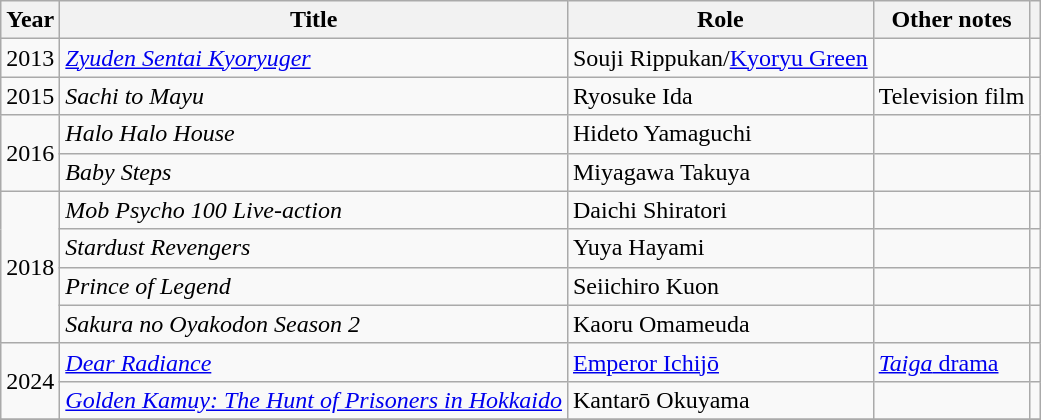<table class="wikitable">
<tr>
<th>Year</th>
<th>Title</th>
<th>Role</th>
<th>Other notes</th>
<th></th>
</tr>
<tr>
<td>2013</td>
<td><em><a href='#'>Zyuden Sentai Kyoryuger</a></em></td>
<td>Souji Rippukan/<a href='#'>Kyoryu Green</a></td>
<td></td>
<td></td>
</tr>
<tr>
<td>2015</td>
<td><em>Sachi to Mayu</em></td>
<td>Ryosuke Ida</td>
<td>Television film</td>
<td></td>
</tr>
<tr>
<td rowspan="2">2016</td>
<td><em>Halo Halo House</em></td>
<td>Hideto Yamaguchi</td>
<td></td>
<td></td>
</tr>
<tr>
<td><em>Baby Steps</em></td>
<td>Miyagawa Takuya</td>
<td></td>
<td></td>
</tr>
<tr>
<td rowspan="4">2018</td>
<td><em>Mob Psycho 100 Live-action</em></td>
<td>Daichi Shiratori</td>
<td></td>
<td></td>
</tr>
<tr>
<td><em>Stardust Revengers</em></td>
<td>Yuya Hayami</td>
<td></td>
<td></td>
</tr>
<tr>
<td><em>Prince of Legend</em></td>
<td>Seiichiro Kuon</td>
<td></td>
<td></td>
</tr>
<tr>
<td><em>Sakura no Oyakodon Season 2</em></td>
<td>Kaoru Omameuda</td>
<td></td>
<td></td>
</tr>
<tr>
<td rowspan="2">2024</td>
<td><em><a href='#'>Dear Radiance</a></em></td>
<td><a href='#'>Emperor Ichijō</a></td>
<td><a href='#'><em>Taiga</em> drama</a></td>
<td></td>
</tr>
<tr>
<td><em><a href='#'>Golden Kamuy: The Hunt of Prisoners in Hokkaido</a></em></td>
<td>Kantarō Okuyama</td>
<td></td>
<td></td>
</tr>
<tr>
</tr>
</table>
